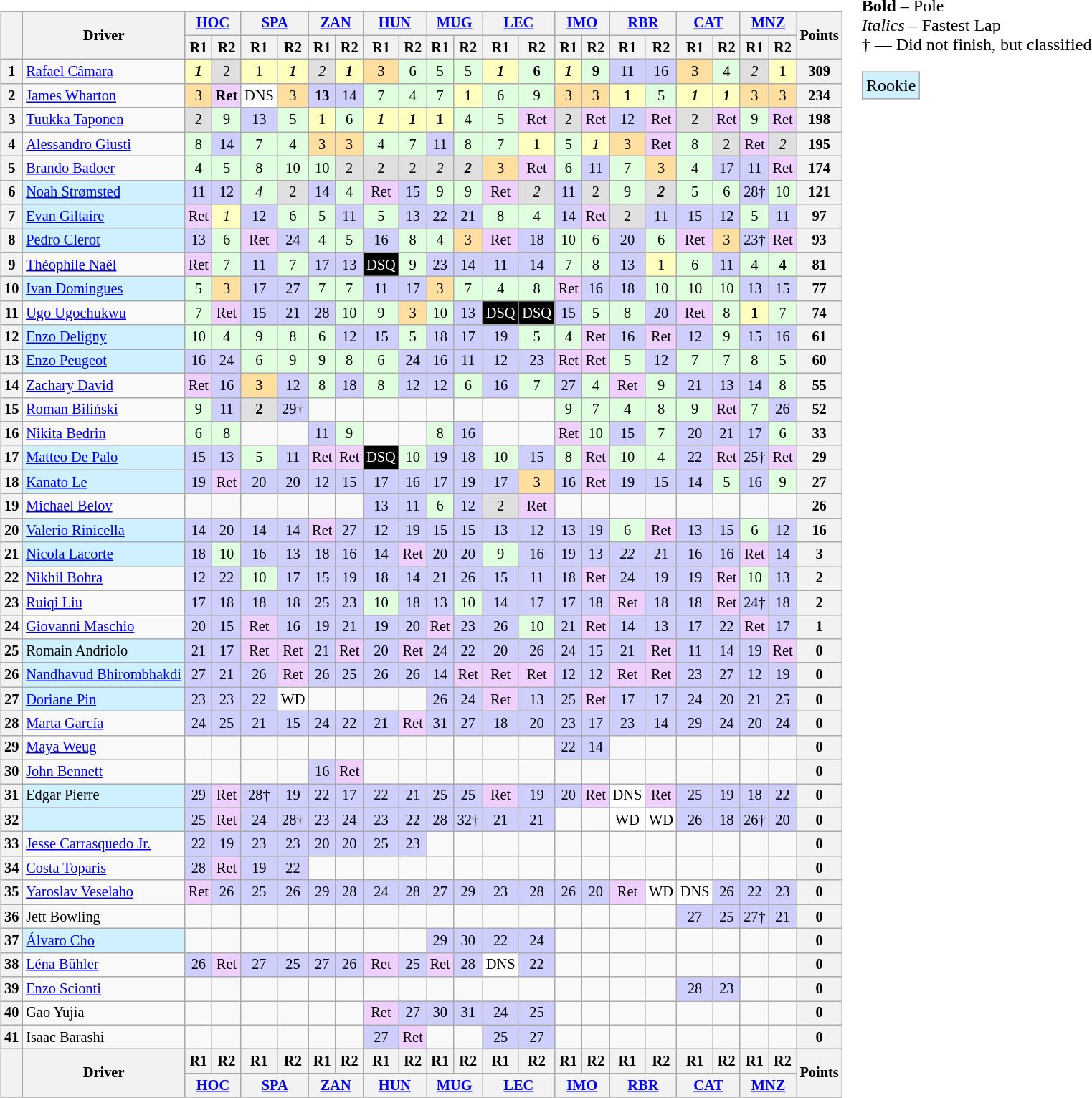<table>
<tr>
<td><br><table class="wikitable" style="font-size:85%; text-align:center">
<tr>
<th rowspan="2" valign="middle"></th>
<th rowspan="2" valign="middle">Driver</th>
<th colspan="2"><a href='#'>HOC</a><br></th>
<th colspan="2"><a href='#'>SPA</a><br></th>
<th colspan="2"><a href='#'>ZAN</a><br></th>
<th colspan="2"><a href='#'>HUN</a><br></th>
<th colspan="2"><a href='#'>MUG</a><br></th>
<th colspan="2"><a href='#'>LEC</a><br></th>
<th colspan="2"><a href='#'>IMO</a><br></th>
<th colspan="2"><a href='#'>RBR</a><br></th>
<th colspan="2"><a href='#'>CAT</a><br></th>
<th colspan="2"><a href='#'>MNZ</a><br></th>
<th rowspan="2" valign="middle">Points</th>
</tr>
<tr>
<th>R1</th>
<th>R2</th>
<th>R1</th>
<th>R2</th>
<th>R1</th>
<th>R2</th>
<th>R1</th>
<th>R2</th>
<th>R1</th>
<th>R2</th>
<th>R1</th>
<th>R2</th>
<th>R1</th>
<th>R2</th>
<th>R1</th>
<th>R2</th>
<th>R1</th>
<th>R2</th>
<th>R1</th>
<th>R2</th>
</tr>
<tr>
<th>1</th>
<td align="left"> <a href='#'>Rafael Câmara</a></td>
<td style="background:#FFFFBF"><strong><em>1</em></strong></td>
<td style="background:#DFDFDF">2</td>
<td style="background:#FFFFBF">1</td>
<td style="background:#FFFFBF"><strong><em>1</em></strong></td>
<td style="background:#DFDFDF"><em>2</em></td>
<td style="background:#FFFFBF"><strong><em>1</em></strong></td>
<td style="background:#FFDF9F">3</td>
<td style="background:#DFFFDF">6</td>
<td style="background:#DFFFDF">5</td>
<td style="background:#DFFFDF">5</td>
<td style="background:#FFFFBF"><strong><em>1</em></strong></td>
<td style="background:#DFFFDF"><strong>6</strong></td>
<td style="background:#FFFFBF"><strong><em>1</em></strong></td>
<td style="background:#DFFFDF"><strong>9</strong></td>
<td style="background:#CFCFFF">11</td>
<td style="background:#CFCFFF">16</td>
<td style="background:#FFDF9F">3</td>
<td style="background:#DFFFDF">4</td>
<td style="background:#DFDFDF"><em>2</em></td>
<td style="background:#FFFFBF">1</td>
<th>309</th>
</tr>
<tr>
<th>2</th>
<td align="left"> <a href='#'>James Wharton</a></td>
<td style="background:#FFDF9F">3</td>
<td style="background:#EFCFFF"><strong>Ret</strong></td>
<td style="background:#FFFFFF">DNS</td>
<td style="background:#FFDF9F">3</td>
<td style="background:#CFCFFF"><strong>13</strong></td>
<td style="background:#CFCFFF">14</td>
<td style="background:#DFFFDF">7</td>
<td style="background:#DFFFDF">4</td>
<td style="background:#DFFFDF">7</td>
<td style="background:#FFFFBF">1</td>
<td style="background:#DFFFDF">6</td>
<td style="background:#DFFFDF">9</td>
<td style="background:#FFDF9F">3</td>
<td style="background:#FFDF9F">3</td>
<td style="background:#FFFFBF"><strong>1</strong></td>
<td style="background:#DFFFDF">5</td>
<td style="background:#FFFFBF"><strong><em>1</em></strong></td>
<td style="background:#FFFFBF"><strong><em>1</em></strong></td>
<td style="background:#FFDF9F">3</td>
<td style="background:#FFDF9F">3</td>
<th>234</th>
</tr>
<tr>
<th>3</th>
<td align="left"> <a href='#'>Tuukka Taponen</a></td>
<td style="background:#DFDFDF">2</td>
<td style="background:#DFFFDF">9</td>
<td style="background:#CFCFFF">13</td>
<td style="background:#DFFFDF">5</td>
<td style="background:#FFFFBF">1</td>
<td style="background:#DFFFDF">6</td>
<td style="background:#FFFFBF"><strong><em>1</em></strong></td>
<td style="background:#FFFFBF"><strong><em>1</em></strong></td>
<td style="background:#FFFFBF"><strong>1</strong></td>
<td style="background:#DFFFDF">4</td>
<td style="background:#DFFFDF">5</td>
<td style="background:#EFCFFF">Ret</td>
<td style="background:#DFDFDF">2</td>
<td style="background:#EFCFFF">Ret</td>
<td style="background:#CFCFFF">12</td>
<td style="background:#EFCFFF">Ret</td>
<td style="background:#DFDFDF">2</td>
<td style="background:#EFCFFF">Ret</td>
<td style="background:#DFFFDF">9</td>
<td style="background:#EFCFFF">Ret</td>
<th>198</th>
</tr>
<tr>
<th>4</th>
<td align="left"> <a href='#'>Alessandro Giusti</a></td>
<td style="background:#DFFFDF">8</td>
<td style="background:#CFCFFF">14</td>
<td style="background:#DFFFDF">7</td>
<td style="background:#DFFFDF">4</td>
<td style="background:#FFDF9F">3</td>
<td style="background:#FFDF9F">3</td>
<td style="background:#DFFFDF">4</td>
<td style="background:#DFFFDF">7</td>
<td style="background:#CFCFFF">11</td>
<td style="background:#DFFFDF">8</td>
<td style="background:#DFFFDF">7</td>
<td style="background:#FFFFBF">1</td>
<td style="background:#DFFFDF">5</td>
<td style="background:#FFFFBF"><em>1</em></td>
<td style="background:#FFDF9F">3</td>
<td style="background:#EFCFFF">Ret</td>
<td style="background:#DFFFDF">8</td>
<td style="background:#DFDFDF">2</td>
<td style="background:#EFCFFF">Ret</td>
<td style="background:#DFDFDF"><em>2</em></td>
<th>195</th>
</tr>
<tr>
<th>5</th>
<td align="left"> <a href='#'>Brando Badoer</a></td>
<td style="background:#DFFFDF">4</td>
<td style="background:#DFFFDF">5</td>
<td style="background:#DFFFDF">8</td>
<td style="background:#DFFFDF">10</td>
<td style="background:#DFFFDF">10</td>
<td style="background:#DFDFDF">2</td>
<td style="background:#DFDFDF">2</td>
<td style="background:#DFDFDF">2</td>
<td style="background:#DFDFDF"><em>2</em></td>
<td style="background:#DFDFDF"><strong><em>2</em></strong></td>
<td style="background:#FFDF9F">3</td>
<td style="background:#EFCFFF">Ret</td>
<td style="background:#DFFFDF">6</td>
<td style="background:#CFCFFF">11</td>
<td style="background:#DFFFDF">7</td>
<td style="background:#FFDF9F">3</td>
<td style="background:#DFFFDF">4</td>
<td style="background:#CFCFFF">17</td>
<td style="background:#CFCFFF">11</td>
<td style="background:#EFCFFF">Ret</td>
<th>174</th>
</tr>
<tr>
<th>6</th>
<td align="left" style="background:#CEF0FF;"> <a href='#'>Noah Strømsted</a></td>
<td style="background:#CFCFFF">11</td>
<td style="background:#CFCFFF">12</td>
<td style="background:#DFFFDF"><em>4</em></td>
<td style="background:#DFDFDF">2</td>
<td style="background:#CFCFFF">14</td>
<td style="background:#DFFFDF">4</td>
<td style="background:#EFCFFF">Ret</td>
<td style="background:#CFCFFF">15</td>
<td style="background:#DFFFDF">9</td>
<td style="background:#DFFFDF">9</td>
<td style="background:#EFCFFF">Ret</td>
<td style="background:#DFDFDF"><em>2</em></td>
<td style="background:#CFCFFF">11</td>
<td style="background:#DFDFDF">2</td>
<td style="background:#DFFFDF">9</td>
<td style="background:#DFDFDF"><strong><em>2</em></strong></td>
<td style="background:#DFFFDF">5</td>
<td style="background:#DFFFDF">6</td>
<td style="background:#CFCFFF">28†</td>
<td style="background:#DFFFDF">10</td>
<th>121</th>
</tr>
<tr>
<th>7</th>
<td align="left" style="background:#CEF0FF;"> <a href='#'>Evan Giltaire</a></td>
<td style="background:#EFCFFF">Ret</td>
<td style="background:#FFFFBF"><em>1</em></td>
<td style="background:#CFCFFF">12</td>
<td style="background:#DFFFDF">6</td>
<td style="background:#DFFFDF">5</td>
<td style="background:#CFCFFF">11</td>
<td style="background:#DFFFDF">5</td>
<td style="background:#CFCFFF">13</td>
<td style="background:#CFCFFF">22</td>
<td style="background:#CFCFFF">21</td>
<td style="background:#DFFFDF">8</td>
<td style="background:#DFFFDF">4</td>
<td style="background:#CFCFFF">14</td>
<td style="background:#EFCFFF">Ret</td>
<td style="background:#DFDFDF">2</td>
<td style="background:#CFCFFF">11</td>
<td style="background:#CFCFFF">15</td>
<td style="background:#CFCFFF">12</td>
<td style="background:#DFFFDF">5</td>
<td style="background:#CFCFFF">11</td>
<th>97</th>
</tr>
<tr>
<th>8</th>
<td align="left" style="background:#CEF0FF;"> <a href='#'>Pedro Clerot</a></td>
<td style="background:#CFCFFF">13</td>
<td style="background:#DFFFDF">6</td>
<td style="background:#EFCFFF">Ret</td>
<td style="background:#CFCFFF">24</td>
<td style="background:#DFFFDF">4</td>
<td style="background:#DFFFDF">5</td>
<td style="background:#CFCFFF">16</td>
<td style="background:#DFFFDF">8</td>
<td style="background:#DFFFDF">4</td>
<td style="background:#FFDF9F">3</td>
<td style="background:#EFCFFF">Ret</td>
<td style="background:#CFCFFF">18</td>
<td style="background:#DFFFDF">10</td>
<td style="background:#DFFFDF">6</td>
<td style="background:#CFCFFF">20</td>
<td style="background:#DFFFDF">6</td>
<td style="background:#EFCFFF">Ret</td>
<td style="background:#FFDF9F">3</td>
<td style="background:#CFCFFF">23†</td>
<td style="background:#EFCFFF">Ret</td>
<th>93</th>
</tr>
<tr>
<th>9</th>
<td align="left"> <a href='#'>Théophile Naël</a></td>
<td style="background:#EFCFFF">Ret</td>
<td style="background:#DFFFDF">7</td>
<td style="background:#CFCFFF">11</td>
<td style="background:#DFFFDF">7</td>
<td style="background:#CFCFFF">17</td>
<td style="background:#CFCFFF">13</td>
<td style="background:#000000;color:white">DSQ</td>
<td style="background:#DFFFDF">9</td>
<td style="background:#CFCFFF">23</td>
<td style="background:#CFCFFF">14</td>
<td style="background:#CFCFFF">11</td>
<td style="background:#CFCFFF">14</td>
<td style="background:#DFFFDF">7</td>
<td style="background:#DFFFDF">8</td>
<td style="background:#CFCFFF">13</td>
<td style="background:#FFFFBF">1</td>
<td style="background:#DFFFDF">6</td>
<td style="background:#CFCFFF">11</td>
<td style="background:#DFFFDF">4</td>
<td style="background:#DFFFDF"><strong>4</strong></td>
<th>81</th>
</tr>
<tr>
<th>10</th>
<td align="left" style="background:#CEF0FF;"> <a href='#'>Ivan Domingues</a></td>
<td style="background:#DFFFDF">5</td>
<td style="background:#FFDF9F">3</td>
<td style="background:#CFCFFF">17</td>
<td style="background:#CFCFFF">27</td>
<td style="background:#DFFFDF">7</td>
<td style="background:#DFFFDF">7</td>
<td style="background:#CFCFFF">11</td>
<td style="background:#CFCFFF">17</td>
<td style="background:#FFDF9F">3</td>
<td style="background:#DFFFDF">7</td>
<td style="background:#DFFFDF">4</td>
<td style="background:#DFFFDF">8</td>
<td style="background:#EFCFFF">Ret</td>
<td style="background:#CFCFFF">16</td>
<td style="background:#CFCFFF">18</td>
<td style="background:#DFFFDF">10</td>
<td style="background:#DFFFDF">10</td>
<td style="background:#DFFFDF">10</td>
<td style="background:#CFCFFF">13</td>
<td style="background:#CFCFFF">15</td>
<th>77</th>
</tr>
<tr>
<th>11</th>
<td align="left"> <a href='#'>Ugo Ugochukwu</a></td>
<td style="background:#DFFFDF">7</td>
<td style="background:#EFCFFF">Ret</td>
<td style="background:#CFCFFF">15</td>
<td style="background:#CFCFFF">21</td>
<td style="background:#CFCFFF">28</td>
<td style="background:#DFFFDF">10</td>
<td style="background:#DFFFDF">9</td>
<td style="background:#FFDF9F">3</td>
<td style="background:#DFFFDF">10</td>
<td style="background:#CFCFFF">13</td>
<td style="background:#000000;color:white">DSQ</td>
<td style="background:#000000;color:white">DSQ</td>
<td style="background:#CFCFFF">15</td>
<td style="background:#DFFFDF">5</td>
<td style="background:#DFFFDF">8</td>
<td style="background:#CFCFFF">20</td>
<td style="background:#EFCFFF">Ret</td>
<td style="background:#DFFFDF">8</td>
<td style="background:#FFFFBF"><strong>1</strong></td>
<td style="background:#DFFFDF">7</td>
<th>74</th>
</tr>
<tr>
<th>12</th>
<td align="left" style="background:#CEF0FF;"> <a href='#'>Enzo Deligny</a></td>
<td style="background:#DFFFDF">10</td>
<td style="background:#DFFFDF">4</td>
<td style="background:#DFFFDF">9</td>
<td style="background:#DFFFDF">8</td>
<td style="background:#DFFFDF">6</td>
<td style="background:#CFCFFF">12</td>
<td style="background:#CFCFFF">15</td>
<td style="background:#DFFFDF">5</td>
<td style="background:#CFCFFF">18</td>
<td style="background:#CFCFFF">17</td>
<td style="background:#CFCFFF">19</td>
<td style="background:#DFFFDF">5</td>
<td style="background:#DFFFDF">4</td>
<td style="background:#EFCFFF">Ret</td>
<td style="background:#CFCFFF">16</td>
<td style="background:#EFCFFF">Ret</td>
<td style="background:#CFCFFF">12</td>
<td style="background:#DFFFDF">9</td>
<td style="background:#CFCFFF">15</td>
<td style="background:#CFCFFF">16</td>
<th>61</th>
</tr>
<tr>
<th>13</th>
<td align="left" style="background:#CEF0FF;"> <a href='#'>Enzo Peugeot</a></td>
<td style="background:#CFCFFF">16</td>
<td style="background:#CFCFFF">24</td>
<td style="background:#DFFFDF">6</td>
<td style="background:#DFFFDF">9</td>
<td style="background:#DFFFDF">9</td>
<td style="background:#DFFFDF">8</td>
<td style="background:#DFFFDF">6</td>
<td style="background:#CFCFFF">24</td>
<td style="background:#CFCFFF">16</td>
<td style="background:#CFCFFF">11</td>
<td style="background:#CFCFFF">12</td>
<td style="background:#CFCFFF">23</td>
<td style="background:#EFCFFF">Ret</td>
<td style="background:#EFCFFF">Ret</td>
<td style="background:#DFFFDF">5</td>
<td style="background:#CFCFFF">12</td>
<td style="background:#DFFFDF">7</td>
<td style="background:#DFFFDF">7</td>
<td style="background:#DFFFDF">8</td>
<td style="background:#DFFFDF">5</td>
<th>60</th>
</tr>
<tr>
<th>14</th>
<td align="left"> <a href='#'>Zachary David</a></td>
<td style="background:#EFCFFF">Ret</td>
<td style="background:#CFCFFF">16</td>
<td style="background:#FFDF9F">3</td>
<td style="background:#CFCFFF">12</td>
<td style="background:#DFFFDF">8</td>
<td style="background:#CFCFFF">18</td>
<td style="background:#DFFFDF">8</td>
<td style="background:#CFCFFF">12</td>
<td style="background:#CFCFFF">12</td>
<td style="background:#DFFFDF">6</td>
<td style="background:#CFCFFF">16</td>
<td style="background:#DFFFDF">7</td>
<td style="background:#CFCFFF">27</td>
<td style="background:#DFFFDF">4</td>
<td style="background:#EFCFFF">Ret</td>
<td style="background:#DFFFDF">9</td>
<td style="background:#CFCFFF">21</td>
<td style="background:#CFCFFF">13</td>
<td style="background:#CFCFFF">14</td>
<td style="background:#DFFFDF">8</td>
<th>55</th>
</tr>
<tr>
<th>15</th>
<td align="left"> <a href='#'>Roman Biliński</a></td>
<td style="background:#DFFFDF">9</td>
<td style="background:#CFCFFF">11</td>
<td style="background:#DFDFDF"><strong>2</strong></td>
<td style="background:#CFCFFF">29†</td>
<td></td>
<td></td>
<td></td>
<td></td>
<td></td>
<td></td>
<td></td>
<td></td>
<td style="background:#DFFFDF">9</td>
<td style="background:#DFFFDF">7</td>
<td style="background:#DFFFDF">4</td>
<td style="background:#DFFFDF">8</td>
<td style="background:#DFFFDF">9</td>
<td style="background:#EFCFFF">Ret</td>
<td style="background:#DFFFDF">7</td>
<td style="background:#CFCFFF">26</td>
<th>52</th>
</tr>
<tr>
<th>16</th>
<td align="left"> <a href='#'>Nikita Bedrin</a></td>
<td style="background:#DFFFDF">6</td>
<td style="background:#DFFFDF">8</td>
<td></td>
<td></td>
<td style="background:#CFCFFF">11</td>
<td style="background:#DFFFDF">9</td>
<td></td>
<td></td>
<td style="background:#DFFFDF">8</td>
<td style="background:#CFCFFF">16</td>
<td></td>
<td></td>
<td style="background:#EFCFFF">Ret</td>
<td style="background:#DFFFDF">10</td>
<td style="background:#CFCFFF">15</td>
<td style="background:#DFFFDF">7</td>
<td style="background:#CFCFFF">20</td>
<td style="background:#CFCFFF">21</td>
<td style="background:#CFCFFF">17</td>
<td style="background:#DFFFDF">6</td>
<th>33</th>
</tr>
<tr>
<th>17</th>
<td align="left" style="background:#CEF0FF;"> <a href='#'>Matteo De Palo</a></td>
<td style="background:#CFCFFF">15</td>
<td style="background:#CFCFFF">13</td>
<td style="background:#DFFFDF">5</td>
<td style="background:#CFCFFF">11</td>
<td style="background:#EFCFFF">Ret</td>
<td style="background:#EFCFFF">Ret</td>
<td style="background:#000000;color:white">DSQ</td>
<td style="background:#DFFFDF">10</td>
<td style="background:#CFCFFF">19</td>
<td style="background:#CFCFFF">18</td>
<td style="background:#DFFFDF">10</td>
<td style="background:#CFCFFF">15</td>
<td style="background:#DFFFDF">8</td>
<td style="background:#EFCFFF">Ret</td>
<td style="background:#DFFFDF">10</td>
<td style="background:#DFFFDF">4</td>
<td style="background:#CFCFFF">22</td>
<td style="background:#EFCFFF">Ret</td>
<td style="background:#CFCFFF">25†</td>
<td style="background:#EFCFFF">Ret</td>
<th>29</th>
</tr>
<tr>
<th>18</th>
<td align="left" style="background:#CEF0FF;"> <a href='#'>Kanato Le</a></td>
<td style="background:#CFCFFF">19</td>
<td style="background:#EFCFFF">Ret</td>
<td style="background:#CFCFFF">20</td>
<td style="background:#CFCFFF">20</td>
<td style="background:#CFCFFF">12</td>
<td style="background:#CFCFFF">15</td>
<td style="background:#CFCFFF">17</td>
<td style="background:#CFCFFF">16</td>
<td style="background:#CFCFFF">17</td>
<td style="background:#CFCFFF">19</td>
<td style="background:#CFCFFF">17</td>
<td style="background:#FFDF9F">3</td>
<td style="background:#CFCFFF">16</td>
<td style="background:#EFCFFF">Ret</td>
<td style="background:#CFCFFF">19</td>
<td style="background:#CFCFFF">15</td>
<td style="background:#CFCFFF">14</td>
<td style="background:#DFFFDF">5</td>
<td style="background:#CFCFFF">16</td>
<td style="background:#DFFFDF">9</td>
<th>27</th>
</tr>
<tr>
<th>19</th>
<td align="left"> <a href='#'>Michael Belov</a></td>
<td></td>
<td></td>
<td></td>
<td></td>
<td></td>
<td></td>
<td style="background:#CFCFFF">13</td>
<td style="background:#CFCFFF">11</td>
<td style="background:#DFFFDF">6</td>
<td style="background:#CFCFFF">12</td>
<td style="background:#DFDFDF">2</td>
<td style="background:#EFCFFF">Ret</td>
<td></td>
<td></td>
<td></td>
<td></td>
<td></td>
<td></td>
<td></td>
<td></td>
<th>26</th>
</tr>
<tr>
<th>20</th>
<td align="left" style="background:#CEF0FF;"> <a href='#'>Valerio Rinicella</a></td>
<td style="background:#CFCFFF">14</td>
<td style="background:#CFCFFF">20</td>
<td style="background:#CFCFFF">14</td>
<td style="background:#CFCFFF">14</td>
<td style="background:#EFCFFF">Ret</td>
<td style="background:#CFCFFF">27</td>
<td style="background:#CFCFFF">12</td>
<td style="background:#CFCFFF">19</td>
<td style="background:#CFCFFF">15</td>
<td style="background:#CFCFFF">15</td>
<td style="background:#CFCFFF">13</td>
<td style="background:#CFCFFF">12</td>
<td style="background:#CFCFFF">13</td>
<td style="background:#CFCFFF">19</td>
<td style="background:#DFFFDF">6</td>
<td style="background:#EFCFFF">Ret</td>
<td style="background:#CFCFFF">13</td>
<td style="background:#CFCFFF">15</td>
<td style="background:#DFFFDF">6</td>
<td style="background:#CFCFFF">12</td>
<th>16</th>
</tr>
<tr>
<th>21</th>
<td align="left" style="background:#CEF0FF;"> <a href='#'>Nicola Lacorte</a></td>
<td style="background:#CFCFFF">18</td>
<td style="background:#DFFFDF">10</td>
<td style="background:#CFCFFF">16</td>
<td style="background:#CFCFFF">13</td>
<td style="background:#CFCFFF">18</td>
<td style="background:#CFCFFF">16</td>
<td style="background:#CFCFFF">14</td>
<td style="background:#EFCFFF">Ret</td>
<td style="background:#CFCFFF">20</td>
<td style="background:#CFCFFF">20</td>
<td style="background:#DFFFDF">9</td>
<td style="background:#CFCFFF">16</td>
<td style="background:#CFCFFF">19</td>
<td style="background:#CFCFFF">13</td>
<td style="background:#CFCFFF"><em>22</em></td>
<td style="background:#CFCFFF">21</td>
<td style="background:#CFCFFF">16</td>
<td style="background:#CFCFFF">16</td>
<td style="background:#EFCFFF">Ret</td>
<td style="background:#CFCFFF">14</td>
<th>3</th>
</tr>
<tr>
<th>22</th>
<td align="left"> <a href='#'>Nikhil Bohra</a></td>
<td style="background:#CFCFFF">12</td>
<td style="background:#CFCFFF">22</td>
<td style="background:#DFFFDF">10</td>
<td style="background:#CFCFFF">17</td>
<td style="background:#CFCFFF">15</td>
<td style="background:#CFCFFF">19</td>
<td style="background:#CFCFFF">18</td>
<td style="background:#CFCFFF">14</td>
<td style="background:#CFCFFF">21</td>
<td style="background:#CFCFFF">26</td>
<td style="background:#CFCFFF">15</td>
<td style="background:#CFCFFF">11</td>
<td style="background:#CFCFFF">18</td>
<td style="background:#EFCFFF">Ret</td>
<td style="background:#CFCFFF">24</td>
<td style="background:#CFCFFF">19</td>
<td style="background:#CFCFFF">19</td>
<td style="background:#EFCFFF">Ret</td>
<td style="background:#DFFFDF">10</td>
<td style="background:#CFCFFF">13</td>
<th>2</th>
</tr>
<tr>
<th>23</th>
<td align="left"> <a href='#'>Ruiqi Liu</a></td>
<td style="background:#CFCFFF">17</td>
<td style="background:#CFCFFF">18</td>
<td style="background:#CFCFFF">18</td>
<td style="background:#CFCFFF">18</td>
<td style="background:#CFCFFF">25</td>
<td style="background:#CFCFFF">23</td>
<td style="background:#DFFFDF">10</td>
<td style="background:#CFCFFF">18</td>
<td style="background:#CFCFFF">13</td>
<td style="background:#DFFFDF">10</td>
<td style="background:#CFCFFF">14</td>
<td style="background:#CFCFFF">17</td>
<td style="background:#CFCFFF">17</td>
<td style="background:#CFCFFF">18</td>
<td style="background:#EFCFFF">Ret</td>
<td style="background:#CFCFFF">18</td>
<td style="background:#CFCFFF">18</td>
<td style="background:#EFCFFF">Ret</td>
<td style="background:#CFCFFF">24†</td>
<td style="background:#CFCFFF">18</td>
<th>2</th>
</tr>
<tr>
<th>24</th>
<td align="left"> <a href='#'>Giovanni Maschio</a></td>
<td style="background:#CFCFFF">20</td>
<td style="background:#CFCFFF">15</td>
<td style="background:#EFCFFF">Ret</td>
<td style="background:#CFCFFF">16</td>
<td style="background:#CFCFFF">19</td>
<td style="background:#CFCFFF">21</td>
<td style="background:#CFCFFF">19</td>
<td style="background:#CFCFFF">20</td>
<td style="background:#EFCFFF">Ret</td>
<td style="background:#CFCFFF">23</td>
<td style="background:#CFCFFF">26</td>
<td style="background:#DFFFDF">10</td>
<td style="background:#CFCFFF">21</td>
<td style="background:#EFCFFF">Ret</td>
<td style="background:#CFCFFF">14</td>
<td style="background:#CFCFFF">13</td>
<td style="background:#CFCFFF">17</td>
<td style="background:#CFCFFF">22</td>
<td style="background:#EFCFFF">Ret</td>
<td style="background:#CFCFFF">17</td>
<th>1</th>
</tr>
<tr>
<th>25</th>
<td align="left" style="background:#CEF0FF;"> Romain Andriolo</td>
<td style="background:#CFCFFF">21</td>
<td style="background:#CFCFFF">17</td>
<td style="background:#EFCFFF">Ret</td>
<td style="background:#EFCFFF">Ret</td>
<td style="background:#CFCFFF">21</td>
<td style="background:#EFCFFF">Ret</td>
<td style="background:#CFCFFF">20</td>
<td style="background:#EFCFFF">Ret</td>
<td style="background:#CFCFFF">24</td>
<td style="background:#CFCFFF">22</td>
<td style="background:#CFCFFF">20</td>
<td style="background:#CFCFFF">26</td>
<td style="background:#CFCFFF">24</td>
<td style="background:#CFCFFF">15</td>
<td style="background:#CFCFFF">21</td>
<td style="background:#EFCFFF">Ret</td>
<td style="background:#CFCFFF">11</td>
<td style="background:#CFCFFF">14</td>
<td style="background:#CFCFFF">19</td>
<td style="background:#EFCFFF">Ret</td>
<th>0</th>
</tr>
<tr>
<th>26</th>
<td align="left" style="background:#CEF0FF;" nowrap=""> <a href='#'>Nandhavud Bhirombhakdi</a></td>
<td style="background:#CFCFFF">27</td>
<td style="background:#CFCFFF">21</td>
<td style="background:#CFCFFF">26</td>
<td style="background:#EFCFFF">Ret</td>
<td style="background:#CFCFFF">26</td>
<td style="background:#CFCFFF">25</td>
<td style="background:#CFCFFF">26</td>
<td style="background:#CFCFFF">26</td>
<td style="background:#CFCFFF">14</td>
<td style="background:#EFCFFF">Ret</td>
<td style="background:#EFCFFF">Ret</td>
<td style="background:#EFCFFF">Ret</td>
<td style="background:#CFCFFF">12</td>
<td style="background:#CFCFFF">12</td>
<td style="background:#EFCFFF">Ret</td>
<td style="background:#EFCFFF">Ret</td>
<td style="background:#CFCFFF">23</td>
<td style="background:#CFCFFF">27</td>
<td style="background:#CFCFFF">12</td>
<td style="background:#CFCFFF">19</td>
<th>0</th>
</tr>
<tr>
<th>27</th>
<td align="left" style="background:#CEF0FF;"> <a href='#'>Doriane Pin</a></td>
<td style="background:#CFCFFF">23</td>
<td style="background:#CFCFFF">23</td>
<td style="background:#CFCFFF">22</td>
<td style="background:#FFFFFF">WD</td>
<td></td>
<td></td>
<td></td>
<td></td>
<td style="background:#CFCFFF">26</td>
<td style="background:#CFCFFF">24</td>
<td style="background:#EFCFFF">Ret</td>
<td style="background:#CFCFFF">13</td>
<td style="background:#CFCFFF">25</td>
<td style="background:#EFCFFF">Ret</td>
<td style="background:#CFCFFF">17</td>
<td style="background:#CFCFFF">17</td>
<td style="background:#CFCFFF">24</td>
<td style="background:#CFCFFF">20</td>
<td style="background:#CFCFFF">21</td>
<td style="background:#CFCFFF">25</td>
<th>0</th>
</tr>
<tr>
<th>28</th>
<td align="left"> <a href='#'>Marta García</a></td>
<td style="background:#CFCFFF">24</td>
<td style="background:#CFCFFF">25</td>
<td style="background:#CFCFFF">21</td>
<td style="background:#CFCFFF">15</td>
<td style="background:#CFCFFF">24</td>
<td style="background:#CFCFFF">22</td>
<td style="background:#CFCFFF">21</td>
<td style="background:#EFCFFF">Ret</td>
<td style="background:#CFCFFF">31</td>
<td style="background:#CFCFFF">27</td>
<td style="background:#CFCFFF">18</td>
<td style="background:#CFCFFF">20</td>
<td style="background:#CFCFFF">23</td>
<td style="background:#CFCFFF">17</td>
<td style="background:#CFCFFF">23</td>
<td style="background:#CFCFFF">14</td>
<td style="background:#CFCFFF">29</td>
<td style="background:#CFCFFF">24</td>
<td style="background:#CFCFFF">20</td>
<td style="background:#CFCFFF">24</td>
<th>0</th>
</tr>
<tr>
<th>29</th>
<td align="left"> <a href='#'>Maya Weug</a></td>
<td></td>
<td></td>
<td></td>
<td></td>
<td></td>
<td></td>
<td></td>
<td></td>
<td></td>
<td></td>
<td></td>
<td></td>
<td style="background:#CFCFFF">22</td>
<td style="background:#CFCFFF">14</td>
<td></td>
<td></td>
<td></td>
<td></td>
<td></td>
<td></td>
<th>0</th>
</tr>
<tr>
<th>30</th>
<td align="left"> <a href='#'>John Bennett</a></td>
<td></td>
<td></td>
<td></td>
<td></td>
<td style="background:#CFCFFF">16</td>
<td style="background:#EFCFFF">Ret</td>
<td></td>
<td></td>
<td></td>
<td></td>
<td></td>
<td></td>
<td></td>
<td></td>
<td></td>
<td></td>
<td></td>
<td></td>
<td></td>
<td></td>
<th>0</th>
</tr>
<tr>
<th>31</th>
<td align="left" style="background:#CEF0FF;"> Edgar Pierre</td>
<td style="background:#CFCFFF">29</td>
<td style="background:#EFCFFF">Ret</td>
<td style="background:#CFCFFF">28†</td>
<td style="background:#CFCFFF">19</td>
<td style="background:#CFCFFF">22</td>
<td style="background:#CFCFFF">17</td>
<td style="background:#CFCFFF">22</td>
<td style="background:#CFCFFF">21</td>
<td style="background:#CFCFFF">25</td>
<td style="background:#CFCFFF">25</td>
<td style="background:#EFCFFF">Ret</td>
<td style="background:#CFCFFF">19</td>
<td style="background:#CFCFFF">20</td>
<td style="background:#EFCFFF">Ret</td>
<td style="background:#FFFFFF">DNS</td>
<td style="background:#EFCFFF">Ret</td>
<td style="background:#CFCFFF">25</td>
<td style="background:#CFCFFF">19</td>
<td style="background:#CFCFFF">18</td>
<td style="background:#CFCFFF">22</td>
<th>0</th>
</tr>
<tr>
<th>32</th>
<td align="left" style="background:#CEF0FF;"> </td>
<td style="background:#CFCFFF">25</td>
<td style="background:#EFCFFF">Ret</td>
<td style="background:#CFCFFF">24</td>
<td style="background:#CFCFFF">28†</td>
<td style="background:#CFCFFF">23</td>
<td style="background:#CFCFFF">24</td>
<td style="background:#CFCFFF">23</td>
<td style="background:#CFCFFF">22</td>
<td style="background:#CFCFFF">28</td>
<td style="background:#CFCFFF">32†</td>
<td style="background:#CFCFFF">21</td>
<td style="background:#CFCFFF">21</td>
<td></td>
<td></td>
<td style="background:#FFFFFF">WD</td>
<td style="background:#FFFFFF">WD</td>
<td style="background:#CFCFFF">26</td>
<td style="background:#CFCFFF">18</td>
<td style="background:#CFCFFF">26†</td>
<td style="background:#CFCFFF">20</td>
<th>0</th>
</tr>
<tr>
<th>33</th>
<td align="left"> <a href='#'>Jesse Carrasquedo Jr.</a></td>
<td style="background:#CFCFFF">22</td>
<td style="background:#CFCFFF">19</td>
<td style="background:#CFCFFF">23</td>
<td style="background:#CFCFFF">23</td>
<td style="background:#CFCFFF">20</td>
<td style="background:#CFCFFF">20</td>
<td style="background:#CFCFFF">25</td>
<td style="background:#CFCFFF">23</td>
<td></td>
<td></td>
<td></td>
<td></td>
<td></td>
<td></td>
<td></td>
<td></td>
<td></td>
<td></td>
<td></td>
<td></td>
<th>0</th>
</tr>
<tr>
<th>34</th>
<td align="left"> <a href='#'>Costa Toparis</a></td>
<td style="background:#CFCFFF">28</td>
<td style="background:#EFCFFF">Ret</td>
<td style="background:#CFCFFF">19</td>
<td style="background:#CFCFFF">22</td>
<td></td>
<td></td>
<td></td>
<td></td>
<td></td>
<td></td>
<td></td>
<td></td>
<td></td>
<td></td>
<td></td>
<td></td>
<td></td>
<td></td>
<td></td>
<td></td>
<th>0</th>
</tr>
<tr>
<th>35</th>
<td align="left"> <a href='#'>Yaroslav Veselaho</a></td>
<td style="background:#EFCFFF">Ret</td>
<td style="background:#CFCFFF">26</td>
<td style="background:#CFCFFF">25</td>
<td style="background:#CFCFFF">26</td>
<td style="background:#CFCFFF">29</td>
<td style="background:#CFCFFF">28</td>
<td style="background:#CFCFFF">24</td>
<td style="background:#CFCFFF">28</td>
<td style="background:#CFCFFF">27</td>
<td style="background:#CFCFFF">29</td>
<td style="background:#CFCFFF">23</td>
<td style="background:#CFCFFF">28</td>
<td style="background:#CFCFFF">26</td>
<td style="background:#CFCFFF">20</td>
<td style="background:#EFCFFF">Ret</td>
<td style="background:#FFFFFF">WD</td>
<td style="background:#FFFFFF">DNS</td>
<td style="background:#CFCFFF">26</td>
<td style="background:#CFCFFF">22</td>
<td style="background:#CFCFFF">23</td>
<th>0</th>
</tr>
<tr>
<th>36</th>
<td align="left"> Jett Bowling</td>
<td></td>
<td></td>
<td></td>
<td></td>
<td></td>
<td></td>
<td></td>
<td></td>
<td></td>
<td></td>
<td></td>
<td></td>
<td></td>
<td></td>
<td></td>
<td></td>
<td style="background:#CFCFFF">27</td>
<td style="background:#CFCFFF">25</td>
<td style="background:#CFCFFF">27†</td>
<td style="background:#CFCFFF">21</td>
<th>0</th>
</tr>
<tr>
<th>37</th>
<td align="left" style="background:#CEF0FF;"> <a href='#'>Álvaro Cho</a></td>
<td></td>
<td></td>
<td></td>
<td></td>
<td></td>
<td></td>
<td></td>
<td></td>
<td style="background:#CFCFFF">29</td>
<td style="background:#CFCFFF">30</td>
<td style="background:#CFCFFF">22</td>
<td style="background:#CFCFFF">24</td>
<td></td>
<td></td>
<td></td>
<td></td>
<td></td>
<td></td>
<td></td>
<td></td>
<th>0</th>
</tr>
<tr>
<th>38</th>
<td align="left"> <a href='#'>Léna Bühler</a></td>
<td style="background:#CFCFFF">26</td>
<td style="background:#EFCFFF">Ret</td>
<td style="background:#CFCFFF">27</td>
<td style="background:#CFCFFF">25</td>
<td style="background:#CFCFFF">27</td>
<td style="background:#CFCFFF">26</td>
<td style="background:#EFCFFF">Ret</td>
<td style="background:#CFCFFF">25</td>
<td style="background:#EFCFFF">Ret</td>
<td style="background:#CFCFFF">28</td>
<td style="background:#FFFFFF">DNS</td>
<td style="background:#CFCFFF">22</td>
<td></td>
<td></td>
<td></td>
<td></td>
<td></td>
<td></td>
<td></td>
<td></td>
<th>0</th>
</tr>
<tr>
<th>39</th>
<td align="left"> <a href='#'>Enzo Scionti</a></td>
<td></td>
<td></td>
<td></td>
<td></td>
<td></td>
<td></td>
<td></td>
<td></td>
<td></td>
<td></td>
<td></td>
<td></td>
<td></td>
<td></td>
<td></td>
<td></td>
<td style="background:#CFCFFF">28</td>
<td style="background:#CFCFFF">23</td>
<td></td>
<td></td>
<th>0</th>
</tr>
<tr>
<th>40</th>
<td align="left"> Gao Yujia</td>
<td></td>
<td></td>
<td></td>
<td></td>
<td></td>
<td></td>
<td style="background:#EFCFFF">Ret</td>
<td style="background:#CFCFFF">27</td>
<td style="background:#CFCFFF">30</td>
<td style="background:#CFCFFF">31</td>
<td style="background:#CFCFFF">24</td>
<td style="background:#CFCFFF">25</td>
<td></td>
<td></td>
<td></td>
<td></td>
<td></td>
<td></td>
<td></td>
<td></td>
<th>0</th>
</tr>
<tr>
<th>41</th>
<td align="left"> Isaac Barashi</td>
<td></td>
<td></td>
<td></td>
<td></td>
<td></td>
<td></td>
<td style="background:#CFCFFF">27</td>
<td style="background:#EFCFFF">Ret</td>
<td></td>
<td></td>
<td style="background:#CFCFFF">25</td>
<td style="background:#CFCFFF">27</td>
<td></td>
<td></td>
<td></td>
<td></td>
<td></td>
<td></td>
<td></td>
<td></td>
<th>0</th>
</tr>
<tr>
<th rowspan="2"></th>
<th rowspan="2">Driver</th>
<th>R1</th>
<th>R2</th>
<th>R1</th>
<th>R2</th>
<th>R1</th>
<th>R2</th>
<th>R1</th>
<th>R2</th>
<th>R1</th>
<th>R2</th>
<th>R1</th>
<th>R2</th>
<th>R1</th>
<th>R2</th>
<th>R1</th>
<th>R2</th>
<th>R1</th>
<th>R2</th>
<th>R1</th>
<th>R2</th>
<th rowspan="2">Points</th>
</tr>
<tr>
<th colspan="2"><a href='#'>HOC</a><br></th>
<th colspan="2"><a href='#'>SPA</a><br></th>
<th colspan="2"><a href='#'>ZAN</a><br></th>
<th colspan="2"><a href='#'>HUN</a><br></th>
<th colspan="2"><a href='#'>MUG</a><br></th>
<th colspan="2"><a href='#'>LEC</a><br></th>
<th colspan="2"><a href='#'>IMO</a><br></th>
<th colspan="2"><a href='#'>RBR</a><br></th>
<th colspan="2"><a href='#'>CAT</a><br></th>
<th colspan="2"><a href='#'>MNZ</a><br></th>
</tr>
<tr>
</tr>
</table>
</td>
<td style="vertical-align:top;"><br><strong>Bold</strong> – Pole<br><em>Italics</em> – Fastest Lap<br>† — Did not finish, but classified<table class="wikitable">
<tr>
<td align="center" style="background:#CEF0FF;">Rookie</td>
</tr>
</table>
</td>
</tr>
</table>
